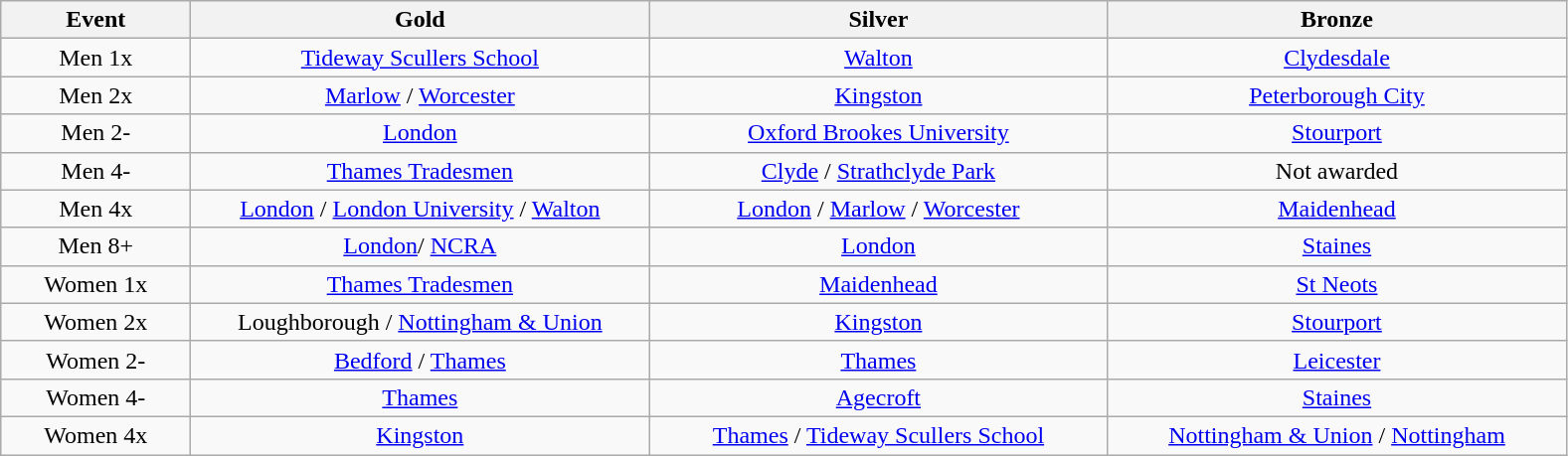<table class="wikitable" style="text-align:center">
<tr>
<th width=120>Event</th>
<th width=300>Gold</th>
<th width=300>Silver</th>
<th width=300>Bronze</th>
</tr>
<tr>
<td>Men 1x</td>
<td><a href='#'>Tideway Scullers School</a></td>
<td><a href='#'>Walton</a></td>
<td><a href='#'>Clydesdale</a></td>
</tr>
<tr>
<td>Men 2x</td>
<td><a href='#'>Marlow</a> / <a href='#'>Worcester</a></td>
<td><a href='#'>Kingston</a></td>
<td><a href='#'>Peterborough City</a></td>
</tr>
<tr>
<td>Men 2-</td>
<td><a href='#'>London</a></td>
<td><a href='#'>Oxford Brookes University</a></td>
<td><a href='#'>Stourport</a></td>
</tr>
<tr>
<td>Men 4-</td>
<td><a href='#'>Thames Tradesmen</a></td>
<td><a href='#'>Clyde</a> / <a href='#'>Strathclyde Park</a></td>
<td>Not awarded</td>
</tr>
<tr>
<td>Men 4x</td>
<td><a href='#'>London</a> / <a href='#'>London University</a> / <a href='#'>Walton</a></td>
<td><a href='#'>London</a> / <a href='#'>Marlow</a>  / <a href='#'>Worcester</a></td>
<td><a href='#'>Maidenhead</a></td>
</tr>
<tr>
<td>Men 8+</td>
<td><a href='#'>London</a>/ <a href='#'>NCRA</a></td>
<td><a href='#'>London</a></td>
<td><a href='#'>Staines</a></td>
</tr>
<tr>
<td>Women 1x</td>
<td><a href='#'>Thames Tradesmen</a></td>
<td><a href='#'>Maidenhead</a></td>
<td><a href='#'>St Neots</a></td>
</tr>
<tr>
<td>Women 2x</td>
<td>Loughborough / <a href='#'>Nottingham & Union</a></td>
<td><a href='#'>Kingston</a></td>
<td><a href='#'>Stourport</a></td>
</tr>
<tr>
<td>Women 2-</td>
<td><a href='#'>Bedford</a> / <a href='#'>Thames</a></td>
<td><a href='#'>Thames</a></td>
<td><a href='#'>Leicester</a></td>
</tr>
<tr>
<td>Women 4-</td>
<td><a href='#'>Thames</a></td>
<td><a href='#'>Agecroft</a></td>
<td><a href='#'>Staines</a></td>
</tr>
<tr>
<td>Women 4x</td>
<td><a href='#'>Kingston</a></td>
<td><a href='#'>Thames</a> / <a href='#'>Tideway Scullers School</a></td>
<td><a href='#'>Nottingham & Union</a> / <a href='#'>Nottingham</a></td>
</tr>
</table>
